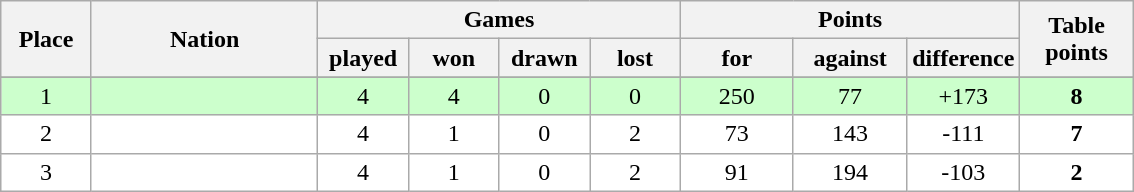<table class="wikitable">
<tr>
<th rowspan=2 width="8%">Place</th>
<th rowspan=2 width="20%">Nation</th>
<th colspan=4 width="32%">Games</th>
<th colspan=3 width="30%">Points</th>
<th rowspan=2 width="10%">Table<br>points</th>
</tr>
<tr>
<th width="8%">played</th>
<th width="8%">won</th>
<th width="8%">drawn</th>
<th width="8%">lost</th>
<th width="10%">for</th>
<th width="10%">against</th>
<th width="10%">difference</th>
</tr>
<tr>
</tr>
<tr bgcolor=#ccffcc align=center>
<td>1</td>
<td align=left></td>
<td>4</td>
<td>4</td>
<td>0</td>
<td>0</td>
<td>250</td>
<td>77</td>
<td>+173</td>
<td><strong>8</strong></td>
</tr>
<tr bgcolor=#ffffff align=center>
<td>2</td>
<td align=left></td>
<td>4</td>
<td>1</td>
<td>0</td>
<td>2</td>
<td>73</td>
<td>143</td>
<td>-111</td>
<td><strong>7</strong></td>
</tr>
<tr bgcolor=#ffffff align=center>
<td>3</td>
<td align=left></td>
<td>4</td>
<td>1</td>
<td>0</td>
<td>2</td>
<td>91</td>
<td>194</td>
<td>-103</td>
<td><strong>2</strong></td>
</tr>
</table>
